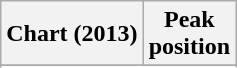<table class="wikitable sortable">
<tr>
<th>Chart (2013)</th>
<th>Peak<br>position</th>
</tr>
<tr>
</tr>
<tr>
</tr>
</table>
